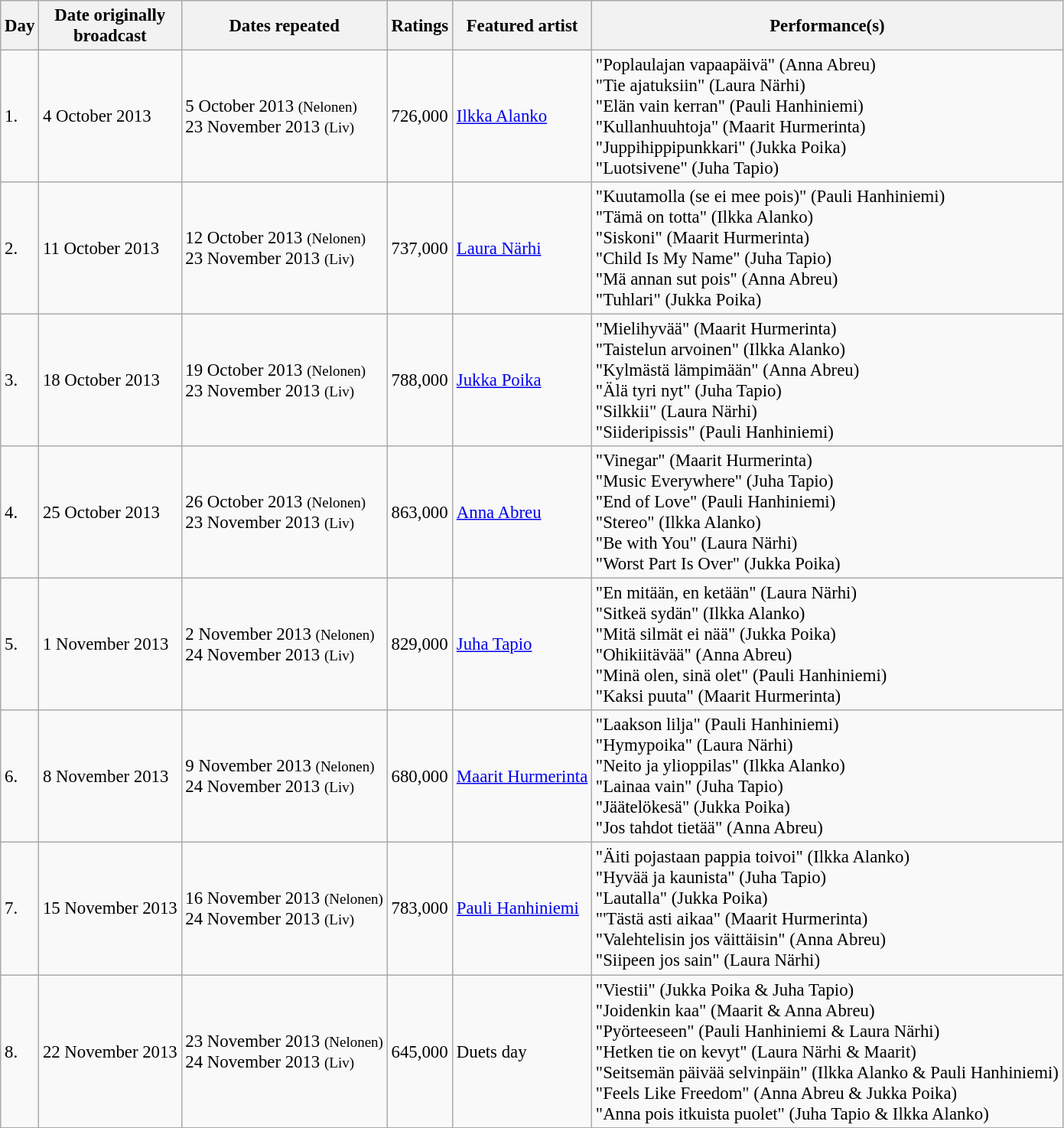<table class="wikitable" style="font-size: 95%;">
<tr>
<th>Day</th>
<th>Date originally<br>broadcast</th>
<th>Dates repeated</th>
<th>Ratings</th>
<th>Featured artist</th>
<th>Performance(s)</th>
</tr>
<tr>
<td>1.</td>
<td>4 October 2013</td>
<td>5 October 2013 <small>(Nelonen)</small><br>23 November 2013 <small>(Liv)</small></td>
<td>726,000</td>
<td><a href='#'>Ilkka Alanko</a></td>
<td>"Poplaulajan vapaapäivä" (Anna Abreu)<br>"Tie ajatuksiin" (Laura Närhi)<br>"Elän vain kerran" (Pauli Hanhiniemi)<br>"Kullanhuuhtoja" (Maarit Hurmerinta)<br>"Juppihippipunkkari" (Jukka Poika)<br>"Luotsivene" (Juha Tapio)</td>
</tr>
<tr>
<td>2.</td>
<td>11 October 2013</td>
<td>12 October 2013 <small>(Nelonen)</small><br>23 November 2013 <small>(Liv)</small></td>
<td>737,000</td>
<td><a href='#'>Laura Närhi</a></td>
<td>"Kuutamolla (se ei mee pois)" (Pauli Hanhiniemi)<br>"Tämä on totta" (Ilkka Alanko)<br>"Siskoni" (Maarit Hurmerinta)<br>"Child Is My Name" (Juha Tapio)<br>"Mä annan sut pois" (Anna Abreu)<br>"Tuhlari" (Jukka Poika)</td>
</tr>
<tr>
<td>3.</td>
<td>18 October 2013</td>
<td>19 October 2013 <small>(Nelonen)</small><br>23 November 2013 <small>(Liv)</small></td>
<td>788,000</td>
<td><a href='#'>Jukka Poika</a></td>
<td>"Mielihyvää" (Maarit Hurmerinta)<br>"Taistelun arvoinen" (Ilkka Alanko)<br>"Kylmästä lämpimään" (Anna Abreu)<br>"Älä tyri nyt" (Juha Tapio)<br>"Silkkii" (Laura Närhi)<br>"Siideripissis" (Pauli Hanhiniemi)</td>
</tr>
<tr>
<td>4.</td>
<td>25 October 2013</td>
<td>26 October 2013 <small>(Nelonen)</small><br>23 November 2013 <small>(Liv)</small></td>
<td>863,000</td>
<td><a href='#'>Anna Abreu</a></td>
<td>"Vinegar" (Maarit Hurmerinta)<br>"Music Everywhere" (Juha Tapio)<br>"End of Love" (Pauli Hanhiniemi)<br>"Stereo" (Ilkka Alanko)<br>"Be with You" (Laura Närhi)<br>"Worst Part Is Over" (Jukka Poika)</td>
</tr>
<tr>
<td>5.</td>
<td>1 November 2013</td>
<td>2 November 2013 <small>(Nelonen)</small><br>24 November 2013 <small>(Liv)</small></td>
<td>829,000</td>
<td><a href='#'>Juha Tapio</a></td>
<td>"En mitään, en ketään" (Laura Närhi)<br>"Sitkeä sydän" (Ilkka Alanko)<br>"Mitä silmät ei nää" (Jukka Poika)<br>"Ohikiitävää" (Anna Abreu)<br>"Minä olen, sinä olet" (Pauli Hanhiniemi)<br>"Kaksi puuta" (Maarit Hurmerinta)</td>
</tr>
<tr>
<td>6.</td>
<td>8 November 2013</td>
<td>9 November 2013 <small>(Nelonen)</small><br>24 November 2013 <small>(Liv)</small></td>
<td>680,000</td>
<td><a href='#'>Maarit Hurmerinta</a></td>
<td>"Laakson lilja" (Pauli Hanhiniemi)<br>"Hymypoika" (Laura Närhi)<br>"Neito ja ylioppilas" (Ilkka Alanko)<br>"Lainaa vain" (Juha Tapio)<br>"Jäätelökesä" (Jukka Poika)<br>"Jos tahdot tietää" (Anna Abreu)</td>
</tr>
<tr>
<td>7.</td>
<td>15 November 2013</td>
<td>16 November 2013 <small>(Nelonen)</small><br>24 November 2013 <small>(Liv)</small></td>
<td>783,000</td>
<td><a href='#'>Pauli Hanhiniemi</a></td>
<td>"Äiti pojastaan pappia toivoi" (Ilkka Alanko)<br>"Hyvää ja kaunista" (Juha Tapio)<br>"Lautalla" (Jukka Poika)<br>"'Tästä asti aikaa" (Maarit Hurmerinta)<br>"Valehtelisin jos väittäisin" (Anna Abreu)<br>"Siipeen jos sain" (Laura Närhi)</td>
</tr>
<tr>
<td>8.</td>
<td>22 November 2013</td>
<td>23 November 2013 <small>(Nelonen)</small><br>24 November 2013 <small>(Liv)</small></td>
<td>645,000</td>
<td>Duets day</td>
<td>"Viestii" (Jukka Poika & Juha Tapio)<br>"Joidenkin kaa" (Maarit & Anna Abreu)<br>"Pyörteeseen" (Pauli Hanhiniemi & Laura Närhi)<br>"Hetken tie on kevyt" (Laura Närhi & Maarit)<br>"Seitsemän päivää selvinpäin" (Ilkka Alanko & Pauli Hanhiniemi)<br>"Feels Like Freedom" (Anna Abreu & Jukka Poika)<br>"Anna pois itkuista puolet" (Juha Tapio & Ilkka Alanko)</td>
</tr>
</table>
